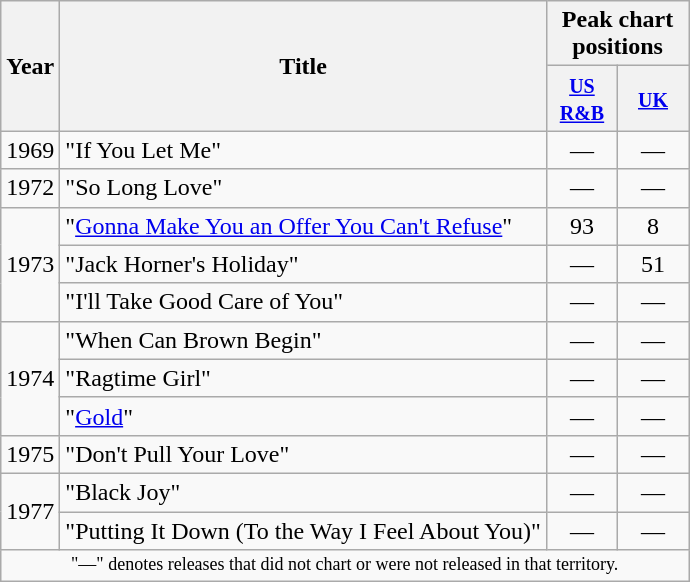<table class="wikitable">
<tr>
<th scope="col" rowspan="2">Year</th>
<th scope="col" rowspan="2">Title</th>
<th scope="col" colspan="2">Peak chart positions</th>
</tr>
<tr>
<th style="width:40px;"><small><a href='#'>US R&B</a></small><br></th>
<th style="width:40px;"><small><a href='#'>UK</a></small><br></th>
</tr>
<tr>
<td>1969</td>
<td>"If You Let Me"</td>
<td align=center>―</td>
<td align=center>―</td>
</tr>
<tr>
<td>1972</td>
<td>"So Long Love"</td>
<td align=center>―</td>
<td align=center>―</td>
</tr>
<tr>
<td rowspan="3">1973</td>
<td>"<a href='#'>Gonna Make You an Offer You Can't Refuse</a>"</td>
<td align=center>93</td>
<td align=center>8</td>
</tr>
<tr>
<td>"Jack Horner's Holiday"</td>
<td align=center>―</td>
<td align=center>51</td>
</tr>
<tr>
<td>"I'll Take Good Care of You"</td>
<td align=center>―</td>
<td align=center>―</td>
</tr>
<tr>
<td rowspan="3">1974</td>
<td>"When Can Brown Begin"</td>
<td align=center>―</td>
<td align=center>―</td>
</tr>
<tr>
<td>"Ragtime Girl"</td>
<td align=center>―</td>
<td align=center>―</td>
</tr>
<tr>
<td>"<a href='#'>Gold</a>"</td>
<td align=center>―</td>
<td align=center>―</td>
</tr>
<tr>
<td>1975</td>
<td>"Don't Pull Your Love"</td>
<td align=center>―</td>
<td align=center>―</td>
</tr>
<tr>
<td rowspan="2">1977</td>
<td>"Black Joy"</td>
<td align=center>―</td>
<td align=center>―</td>
</tr>
<tr>
<td>"Putting It Down (To the Way I Feel About You)"</td>
<td align=center>―</td>
<td align=center>―</td>
</tr>
<tr>
<td colspan="5" style="text-align:center; font-size:9pt;">"—" denotes releases that did not chart or were not released in that territory.</td>
</tr>
</table>
